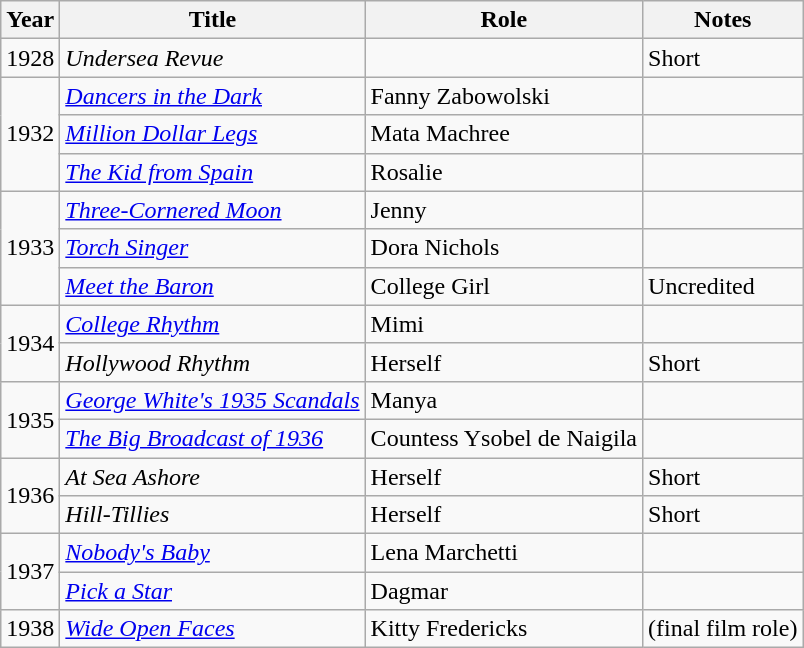<table class="wikitable">
<tr>
<th>Year</th>
<th>Title</th>
<th>Role</th>
<th>Notes</th>
</tr>
<tr>
<td>1928</td>
<td><em>Undersea Revue</em></td>
<td></td>
<td>Short</td>
</tr>
<tr>
<td rowspan=3>1932</td>
<td><em><a href='#'>Dancers in the Dark</a></em></td>
<td>Fanny Zabowolski</td>
<td></td>
</tr>
<tr>
<td><em><a href='#'>Million Dollar Legs</a></em></td>
<td>Mata Machree</td>
<td></td>
</tr>
<tr>
<td><em><a href='#'>The Kid from Spain</a></em></td>
<td>Rosalie</td>
<td></td>
</tr>
<tr>
<td rowspan=3>1933</td>
<td><em><a href='#'>Three-Cornered Moon</a></em></td>
<td>Jenny</td>
<td></td>
</tr>
<tr>
<td><em><a href='#'>Torch Singer</a></em></td>
<td>Dora Nichols</td>
<td></td>
</tr>
<tr>
<td><em><a href='#'>Meet the Baron</a></em></td>
<td>College Girl</td>
<td>Uncredited</td>
</tr>
<tr>
<td rowspan=2>1934</td>
<td><em><a href='#'>College Rhythm</a></em></td>
<td>Mimi</td>
<td></td>
</tr>
<tr>
<td><em>Hollywood Rhythm</em></td>
<td>Herself</td>
<td>Short</td>
</tr>
<tr>
<td rowspan=2>1935</td>
<td><em><a href='#'>George White's 1935 Scandals</a></em></td>
<td>Manya</td>
<td></td>
</tr>
<tr>
<td><em><a href='#'>The Big Broadcast of 1936</a></em></td>
<td>Countess Ysobel de Naigila</td>
<td></td>
</tr>
<tr>
<td rowspan=2>1936</td>
<td><em>At Sea Ashore</em></td>
<td>Herself</td>
<td>Short</td>
</tr>
<tr>
<td><em>Hill-Tillies</em></td>
<td>Herself</td>
<td>Short</td>
</tr>
<tr>
<td rowspan=2>1937</td>
<td><em><a href='#'>Nobody's Baby</a></em></td>
<td>Lena Marchetti</td>
<td></td>
</tr>
<tr>
<td><em><a href='#'>Pick a Star</a></em></td>
<td>Dagmar</td>
<td></td>
</tr>
<tr>
<td>1938</td>
<td><em><a href='#'>Wide Open Faces</a></em></td>
<td>Kitty Fredericks</td>
<td>(final film role)</td>
</tr>
</table>
